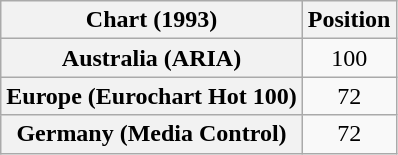<table class="wikitable sortable plainrowheaders" style="text-align:center">
<tr>
<th>Chart (1993)</th>
<th>Position</th>
</tr>
<tr>
<th scope="row">Australia (ARIA)</th>
<td>100</td>
</tr>
<tr>
<th scope="row">Europe (Eurochart Hot 100)</th>
<td>72</td>
</tr>
<tr>
<th scope="row">Germany (Media Control)</th>
<td>72</td>
</tr>
</table>
